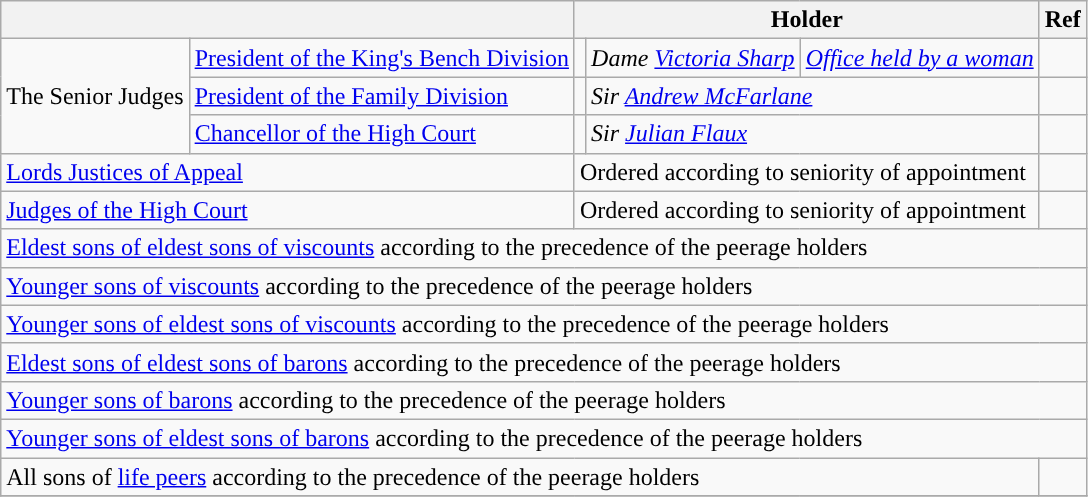<table class="wikitable">
<tr>
<th colspan=2></th>
<th colspan=4>Holder</th>
<th>Ref</th>
</tr>
<tr>
<td rowspan=3>The Senior Judges</td>
<td><a href='#'>President of the King's Bench Division</a></td>
<td style="background: "></td>
<td colspan=2><em>Dame <a href='#'>Victoria Sharp</a></em></td>
<td><em><a href='#'>Office held by a woman</a></em></td>
<td></td>
</tr>
<tr>
<td><a href='#'>President of the Family Division</a></td>
<td style="background: "></td>
<td colspan=3><em>Sir <a href='#'>Andrew McFarlane</a></em></td>
<td></td>
</tr>
<tr>
<td><a href='#'>Chancellor of the High Court</a></td>
<td style="background: "></td>
<td colspan=3><em>Sir <a href='#'>Julian Flaux</a></em></td>
<td></td>
</tr>
<tr>
<td colspan=2><a href='#'>Lords Justices of Appeal</a></td>
<td colspan=4>Ordered according to seniority of appointment</td>
<td></td>
</tr>
<tr>
<td colspan=2><a href='#'>Judges of the High Court</a></td>
<td colspan=4>Ordered according to seniority of appointment</td>
<td></td>
</tr>
<tr>
<td colspan=7><a href='#'>Eldest sons of eldest sons of viscounts</a> according to the precedence of the peerage holders</td>
</tr>
<tr>
<td colspan=7><a href='#'>Younger sons of viscounts</a> according to the precedence of the peerage holders</td>
</tr>
<tr>
<td colspan=7><a href='#'>Younger sons of eldest sons of viscounts</a> according to the precedence of the peerage holders</td>
</tr>
<tr>
<td colspan=7><a href='#'>Eldest sons of eldest sons of barons</a> according to the precedence of the peerage holders</td>
</tr>
<tr>
<td colspan=7><a href='#'>Younger sons of barons</a> according to the precedence of the peerage holders</td>
</tr>
<tr>
<td colspan=7><a href='#'>Younger sons of eldest sons of barons</a> according to the precedence of the peerage holders</td>
</tr>
<tr>
<td colspan=6>All sons of <a href='#'>life peers</a> according to the precedence of the peerage holders</td>
<td></td>
</tr>
<tr>
</tr>
</table>
